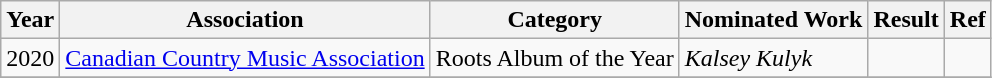<table class="wikitable">
<tr>
<th>Year</th>
<th>Association</th>
<th>Category</th>
<th>Nominated Work</th>
<th>Result</th>
<th>Ref</th>
</tr>
<tr>
<td>2020</td>
<td><a href='#'>Canadian Country Music Association</a></td>
<td>Roots Album of the Year</td>
<td><em>Kalsey Kulyk</em></td>
<td></td>
<td></td>
</tr>
<tr>
</tr>
</table>
